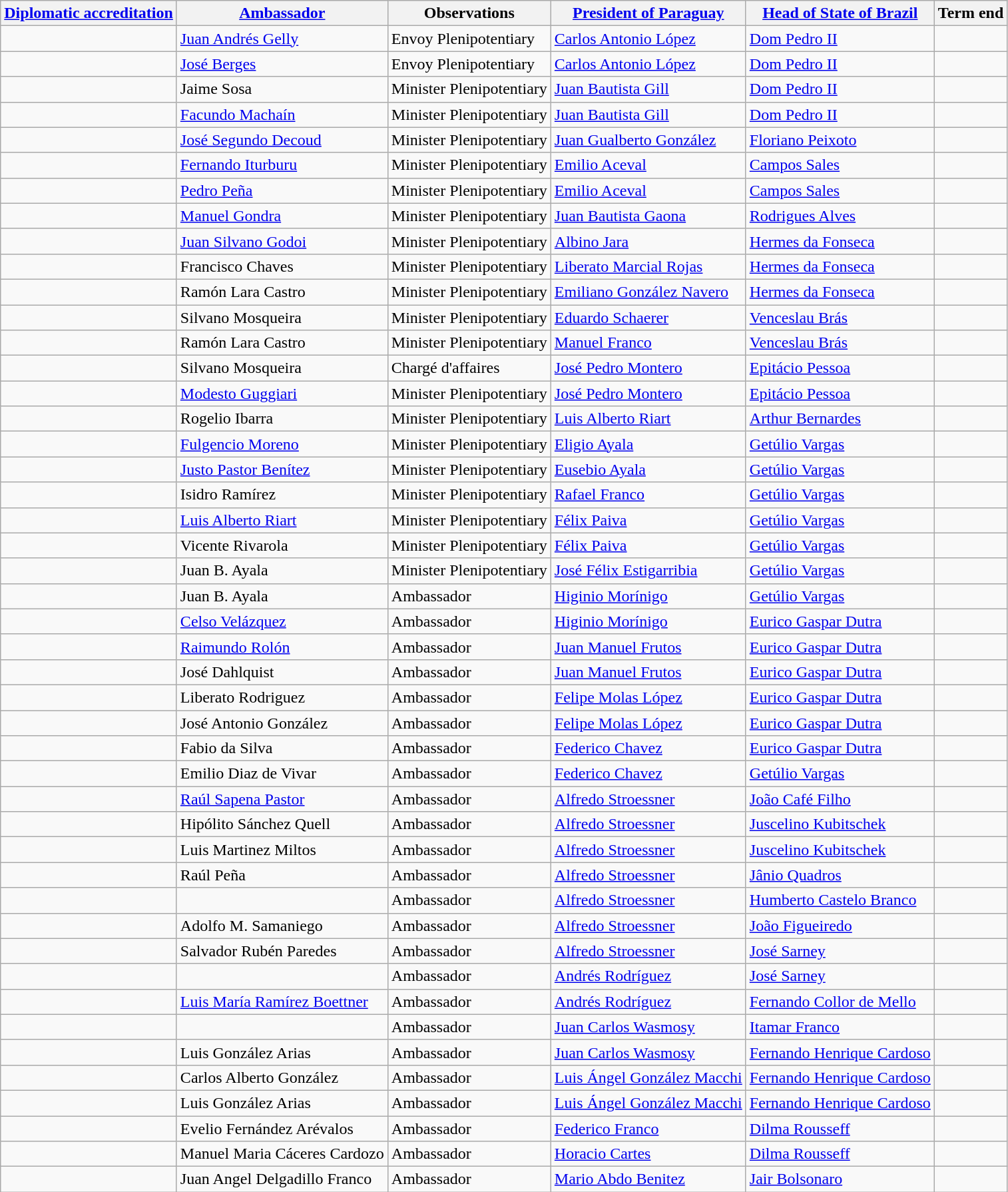<table class="wikitable sortable">
<tr>
<th><a href='#'>Diplomatic accreditation</a></th>
<th><a href='#'>Ambassador</a></th>
<th>Observations</th>
<th><a href='#'>President of Paraguay</a></th>
<th><a href='#'>Head of State of Brazil</a></th>
<th>Term end</th>
</tr>
<tr>
<td></td>
<td><a href='#'>Juan Andrés Gelly</a></td>
<td>Envoy Plenipotentiary</td>
<td><a href='#'>Carlos Antonio López</a></td>
<td><a href='#'>Dom Pedro II</a></td>
<td></td>
</tr>
<tr>
<td></td>
<td><a href='#'>José Berges</a></td>
<td>Envoy Plenipotentiary</td>
<td><a href='#'>Carlos Antonio López</a></td>
<td><a href='#'>Dom Pedro II</a></td>
<td></td>
</tr>
<tr>
<td></td>
<td>Jaime Sosa</td>
<td>Minister Plenipotentiary</td>
<td><a href='#'>Juan Bautista Gill</a></td>
<td><a href='#'>Dom Pedro II</a></td>
<td></td>
</tr>
<tr>
<td></td>
<td><a href='#'>Facundo Machaín</a></td>
<td>Minister Plenipotentiary</td>
<td><a href='#'>Juan Bautista Gill</a></td>
<td><a href='#'>Dom Pedro II</a></td>
<td></td>
</tr>
<tr>
<td></td>
<td><a href='#'>José Segundo Decoud</a></td>
<td>Minister Plenipotentiary</td>
<td><a href='#'>Juan Gualberto González</a></td>
<td><a href='#'>Floriano Peixoto</a></td>
<td></td>
</tr>
<tr>
<td></td>
<td><a href='#'>Fernando Iturburu</a></td>
<td>Minister Plenipotentiary</td>
<td><a href='#'>Emilio Aceval</a></td>
<td><a href='#'>Campos Sales</a></td>
<td></td>
</tr>
<tr>
<td></td>
<td><a href='#'>Pedro Peña</a></td>
<td>Minister Plenipotentiary</td>
<td><a href='#'>Emilio Aceval</a></td>
<td><a href='#'>Campos Sales</a></td>
<td></td>
</tr>
<tr>
<td></td>
<td><a href='#'>Manuel Gondra</a></td>
<td>Minister Plenipotentiary</td>
<td><a href='#'>Juan Bautista Gaona</a></td>
<td><a href='#'>Rodrigues Alves</a></td>
<td></td>
</tr>
<tr>
<td></td>
<td><a href='#'>Juan Silvano Godoi</a></td>
<td>Minister Plenipotentiary</td>
<td><a href='#'>Albino Jara</a></td>
<td><a href='#'>Hermes da Fonseca</a></td>
<td></td>
</tr>
<tr>
<td></td>
<td>Francisco Chaves</td>
<td>Minister Plenipotentiary</td>
<td><a href='#'>Liberato Marcial Rojas</a></td>
<td><a href='#'>Hermes da Fonseca</a></td>
<td></td>
</tr>
<tr>
<td></td>
<td>Ramón Lara Castro</td>
<td>Minister Plenipotentiary</td>
<td><a href='#'>Emiliano González Navero</a></td>
<td><a href='#'>Hermes da Fonseca</a></td>
<td></td>
</tr>
<tr>
<td></td>
<td>Silvano Mosqueira</td>
<td>Minister Plenipotentiary</td>
<td><a href='#'>Eduardo Schaerer</a></td>
<td><a href='#'>Venceslau Brás</a></td>
<td></td>
</tr>
<tr>
<td></td>
<td>Ramón Lara Castro</td>
<td>Minister Plenipotentiary</td>
<td><a href='#'>Manuel Franco</a></td>
<td><a href='#'>Venceslau Brás</a></td>
<td></td>
</tr>
<tr>
<td></td>
<td>Silvano Mosqueira</td>
<td>Chargé d'affaires</td>
<td><a href='#'>José Pedro Montero</a></td>
<td><a href='#'>Epitácio Pessoa</a></td>
<td></td>
</tr>
<tr>
<td></td>
<td><a href='#'>Modesto Guggiari</a></td>
<td>Minister Plenipotentiary</td>
<td><a href='#'>José Pedro Montero</a></td>
<td><a href='#'>Epitácio Pessoa</a></td>
<td></td>
</tr>
<tr>
<td></td>
<td>Rogelio Ibarra</td>
<td>Minister Plenipotentiary</td>
<td><a href='#'>Luis Alberto Riart</a></td>
<td><a href='#'>Arthur Bernardes</a></td>
<td></td>
</tr>
<tr>
<td></td>
<td><a href='#'>Fulgencio Moreno</a></td>
<td>Minister Plenipotentiary</td>
<td><a href='#'>Eligio Ayala</a></td>
<td><a href='#'>Getúlio Vargas</a></td>
<td></td>
</tr>
<tr>
<td></td>
<td><a href='#'>Justo Pastor Benítez</a></td>
<td>Minister Plenipotentiary</td>
<td><a href='#'>Eusebio Ayala</a></td>
<td><a href='#'>Getúlio Vargas</a></td>
<td></td>
</tr>
<tr>
<td></td>
<td>Isidro Ramírez</td>
<td>Minister Plenipotentiary</td>
<td><a href='#'>Rafael Franco</a></td>
<td><a href='#'>Getúlio Vargas</a></td>
<td></td>
</tr>
<tr>
<td></td>
<td><a href='#'>Luis Alberto Riart</a></td>
<td>Minister Plenipotentiary</td>
<td><a href='#'>Félix Paiva</a></td>
<td><a href='#'>Getúlio Vargas</a></td>
<td></td>
</tr>
<tr>
<td></td>
<td>Vicente Rivarola</td>
<td>Minister Plenipotentiary</td>
<td><a href='#'>Félix Paiva</a></td>
<td><a href='#'>Getúlio Vargas</a></td>
<td></td>
</tr>
<tr>
<td></td>
<td>Juan B. Ayala</td>
<td>Minister Plenipotentiary</td>
<td><a href='#'>José Félix Estigarribia</a></td>
<td><a href='#'>Getúlio Vargas</a></td>
<td></td>
</tr>
<tr>
<td></td>
<td>Juan B. Ayala</td>
<td>Ambassador</td>
<td><a href='#'>Higinio Morínigo</a></td>
<td><a href='#'>Getúlio Vargas</a></td>
<td></td>
</tr>
<tr>
<td></td>
<td><a href='#'>Celso Velázquez</a></td>
<td>Ambassador</td>
<td><a href='#'>Higinio Morínigo</a></td>
<td><a href='#'>Eurico Gaspar Dutra</a></td>
<td></td>
</tr>
<tr>
<td></td>
<td><a href='#'>Raimundo Rolón</a></td>
<td>Ambassador</td>
<td><a href='#'>Juan Manuel Frutos</a></td>
<td><a href='#'>Eurico Gaspar Dutra</a></td>
<td></td>
</tr>
<tr>
<td></td>
<td>José Dahlquist</td>
<td>Ambassador</td>
<td><a href='#'>Juan Manuel Frutos</a></td>
<td><a href='#'>Eurico Gaspar Dutra</a></td>
<td></td>
</tr>
<tr>
<td></td>
<td>Liberato Rodriguez</td>
<td>Ambassador</td>
<td><a href='#'>Felipe Molas López</a></td>
<td><a href='#'>Eurico Gaspar Dutra</a></td>
<td></td>
</tr>
<tr>
<td></td>
<td>José Antonio González</td>
<td>Ambassador</td>
<td><a href='#'>Felipe Molas López</a></td>
<td><a href='#'>Eurico Gaspar Dutra</a></td>
<td></td>
</tr>
<tr>
<td></td>
<td>Fabio da Silva</td>
<td>Ambassador</td>
<td><a href='#'>Federico Chavez</a></td>
<td><a href='#'>Eurico Gaspar Dutra</a></td>
<td></td>
</tr>
<tr>
<td></td>
<td>Emilio Diaz de Vivar</td>
<td>Ambassador</td>
<td><a href='#'>Federico Chavez</a></td>
<td><a href='#'>Getúlio Vargas</a></td>
<td></td>
</tr>
<tr>
<td></td>
<td><a href='#'>Raúl Sapena Pastor</a></td>
<td>Ambassador</td>
<td><a href='#'>Alfredo Stroessner</a></td>
<td><a href='#'>João Café Filho</a></td>
<td></td>
</tr>
<tr>
<td></td>
<td>Hipólito Sánchez Quell</td>
<td>Ambassador</td>
<td><a href='#'>Alfredo Stroessner</a></td>
<td><a href='#'>Juscelino Kubitschek</a></td>
<td></td>
</tr>
<tr>
<td></td>
<td>Luis Martinez Miltos</td>
<td>Ambassador</td>
<td><a href='#'>Alfredo Stroessner</a></td>
<td><a href='#'>Juscelino Kubitschek</a></td>
<td></td>
</tr>
<tr>
<td></td>
<td>Raúl Peña</td>
<td>Ambassador</td>
<td><a href='#'>Alfredo Stroessner</a></td>
<td><a href='#'>Jânio Quadros</a></td>
<td></td>
</tr>
<tr>
<td></td>
<td></td>
<td>Ambassador</td>
<td><a href='#'>Alfredo Stroessner</a></td>
<td><a href='#'>Humberto Castelo Branco</a></td>
<td></td>
</tr>
<tr>
<td></td>
<td>Adolfo M. Samaniego</td>
<td>Ambassador</td>
<td><a href='#'>Alfredo Stroessner</a></td>
<td><a href='#'>João Figueiredo</a></td>
<td></td>
</tr>
<tr>
<td></td>
<td>Salvador Rubén Paredes</td>
<td>Ambassador</td>
<td><a href='#'>Alfredo Stroessner</a></td>
<td><a href='#'>José Sarney</a></td>
<td></td>
</tr>
<tr>
<td></td>
<td></td>
<td>Ambassador</td>
<td><a href='#'>Andrés Rodríguez</a></td>
<td><a href='#'>José Sarney</a></td>
<td></td>
</tr>
<tr>
<td></td>
<td><a href='#'>Luis María Ramírez Boettner</a></td>
<td>Ambassador</td>
<td><a href='#'>Andrés Rodríguez</a></td>
<td><a href='#'>Fernando Collor de Mello</a></td>
<td></td>
</tr>
<tr>
<td></td>
<td></td>
<td>Ambassador</td>
<td><a href='#'>Juan Carlos Wasmosy</a></td>
<td><a href='#'>Itamar Franco</a></td>
<td></td>
</tr>
<tr>
<td></td>
<td>Luis González Arias</td>
<td>Ambassador</td>
<td><a href='#'>Juan Carlos Wasmosy</a></td>
<td><a href='#'>Fernando Henrique Cardoso</a></td>
<td></td>
</tr>
<tr>
<td></td>
<td>Carlos Alberto González</td>
<td>Ambassador</td>
<td><a href='#'>Luis Ángel González Macchi</a></td>
<td><a href='#'>Fernando Henrique Cardoso</a></td>
<td></td>
</tr>
<tr>
<td></td>
<td>Luis González Arias</td>
<td>Ambassador</td>
<td><a href='#'>Luis Ángel González Macchi</a></td>
<td><a href='#'>Fernando Henrique Cardoso</a></td>
<td></td>
</tr>
<tr>
<td></td>
<td>Evelio Fernández Arévalos</td>
<td>Ambassador</td>
<td><a href='#'>Federico Franco</a></td>
<td><a href='#'>Dilma Rousseff</a></td>
<td></td>
</tr>
<tr>
<td></td>
<td>Manuel Maria Cáceres Cardozo</td>
<td>Ambassador</td>
<td><a href='#'>Horacio Cartes</a></td>
<td><a href='#'>Dilma Rousseff</a></td>
<td></td>
</tr>
<tr>
<td></td>
<td>Juan Angel Delgadillo Franco</td>
<td>Ambassador</td>
<td><a href='#'>Mario Abdo Benitez</a></td>
<td><a href='#'>Jair Bolsonaro</a></td>
</tr>
</table>
